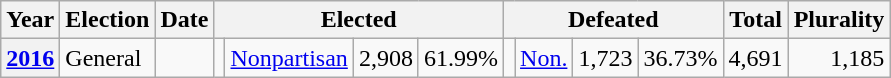<table class="wikitable">
<tr>
<th>Year</th>
<th>Election</th>
<th>Date</th>
<th colspan="4">Elected</th>
<th colspan="4">Defeated</th>
<th>Total</th>
<th>Plurality</th>
</tr>
<tr>
<th valign="top"><a href='#'>2016</a></th>
<td valign="top">General</td>
<td valign="top"></td>
<td valign="top"></td>
<td valign="top" ><a href='#'>Nonpartisan</a></td>
<td valign="top" align="right">2,908</td>
<td valign="top" align="right">61.99%</td>
<td valign="top"></td>
<td valign="top" ><a href='#'>Non.</a></td>
<td valign="top" align="right">1,723</td>
<td valign="top" align="right">36.73%</td>
<td valign="top" align="right">4,691</td>
<td valign="top" align="right">1,185</td>
</tr>
</table>
